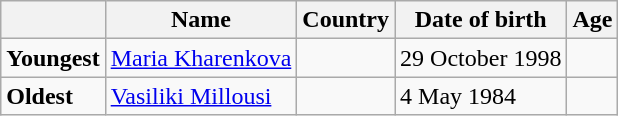<table class="wikitable">
<tr>
<th></th>
<th><strong>Name</strong></th>
<th><strong>Country</strong></th>
<th><strong>Date of birth</strong></th>
<th><strong>Age</strong></th>
</tr>
<tr>
<td><strong>Youngest</strong></td>
<td><a href='#'>Maria Kharenkova</a></td>
<td></td>
<td>29 October 1998</td>
<td></td>
</tr>
<tr>
<td><strong>Oldest</strong></td>
<td><a href='#'>Vasiliki Millousi</a></td>
<td></td>
<td>4 May 1984</td>
<td></td>
</tr>
</table>
